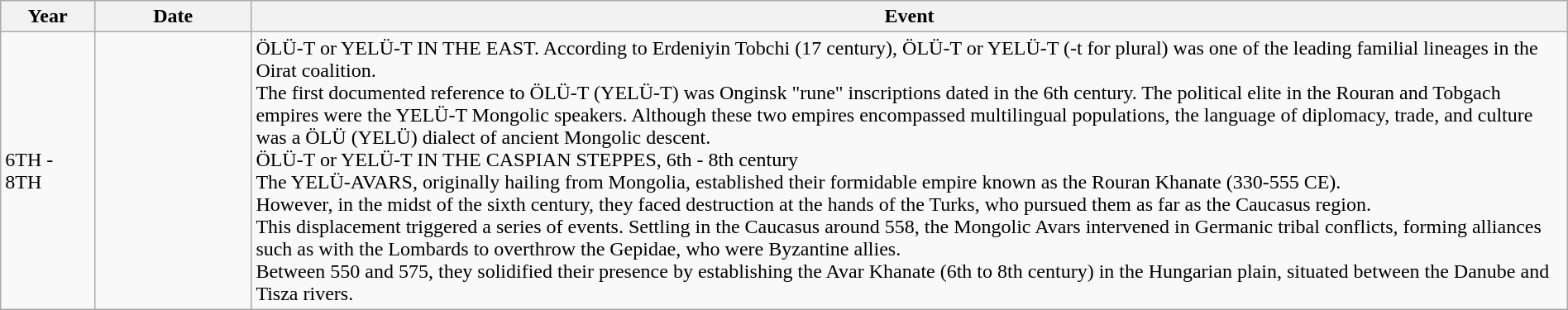<table class="wikitable" style="width:100%;">
<tr>
<th style="width:6%">Year</th>
<th style="width:10%">Date</th>
<th>Event</th>
</tr>
<tr>
<td>6TH - 8TH</td>
<td></td>
<td>ÖLÜ-T or YELÜ-T IN THE EAST. According to Erdeniyin Tobchi (17 century), ÖLÜ-T or YELÜ-T (-t for plural) was one of the leading familial lineages in the Oirat coalition.<br>The first documented reference to ÖLÜ-T (YELÜ-T) was Onginsk "rune" inscriptions dated in the 6th century.
The political elite in the Rouran and Tobgach empires were the YELÜ-T Mongolic speakers. Although these two empires encompassed multilingual populations, the language of diplomacy, trade, and culture was a ÖLÜ (YELÜ) dialect of ancient Mongolic descent.<br>ÖLÜ-T or YELÜ-T IN THE CASPIAN STEPPES, 6th - 8th century<br>The YELÜ-AVARS, originally hailing from Mongolia, established their formidable empire known as the Rouran Khanate (330-555 CE).<br>However, in the midst of the sixth century, they faced destruction at the hands of the Turks, who pursued them as far as the Caucasus region.<br>This displacement triggered a series of events. Settling in the Caucasus around 558, the Mongolic Avars intervened in Germanic tribal conflicts, forming alliances such as with the Lombards to overthrow the Gepidae, who were Byzantine allies.<br>Between 550 and 575, they solidified their presence by establishing the Avar Khanate (6th to 8th century) in the Hungarian plain, situated between the Danube and Tisza rivers.</td>
</tr>
</table>
